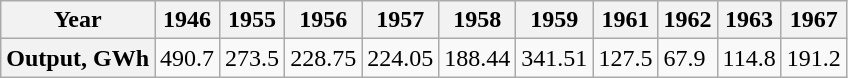<table class="wikitable">
<tr>
<th>Year</th>
<th>1946</th>
<th>1955</th>
<th>1956</th>
<th>1957</th>
<th>1958</th>
<th>1959</th>
<th>1961</th>
<th>1962</th>
<th>1963</th>
<th>1967</th>
</tr>
<tr>
<th>Output, GWh</th>
<td>490.7</td>
<td>273.5</td>
<td>228.75</td>
<td>224.05</td>
<td>188.44</td>
<td>341.51</td>
<td>127.5</td>
<td>67.9</td>
<td>114.8</td>
<td>191.2</td>
</tr>
</table>
